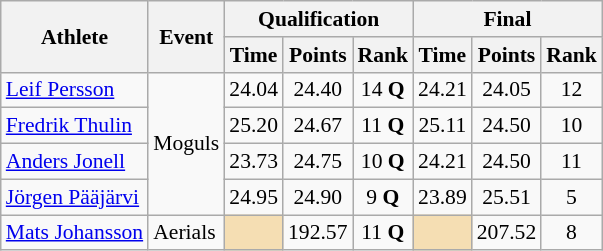<table class="wikitable" style="font-size:90%">
<tr>
<th rowspan="2">Athlete</th>
<th rowspan="2">Event</th>
<th colspan="3">Qualification</th>
<th colspan="3">Final</th>
</tr>
<tr>
<th>Time</th>
<th>Points</th>
<th>Rank</th>
<th>Time</th>
<th>Points</th>
<th>Rank</th>
</tr>
<tr>
<td><a href='#'>Leif Persson</a></td>
<td rowspan="4">Moguls</td>
<td align="center">24.04</td>
<td align="center">24.40</td>
<td align="center">14 <strong>Q</strong></td>
<td align="center">24.21</td>
<td align="center">24.05</td>
<td align="center">12</td>
</tr>
<tr>
<td><a href='#'>Fredrik Thulin</a></td>
<td align="center">25.20</td>
<td align="center">24.67</td>
<td align="center">11 <strong>Q</strong></td>
<td align="center">25.11</td>
<td align="center">24.50</td>
<td align="center">10</td>
</tr>
<tr>
<td><a href='#'>Anders Jonell</a></td>
<td align="center">23.73</td>
<td align="center">24.75</td>
<td align="center">10 <strong>Q</strong></td>
<td align="center">24.21</td>
<td align="center">24.50</td>
<td align="center">11</td>
</tr>
<tr>
<td><a href='#'>Jörgen Pääjärvi</a></td>
<td align="center">24.95</td>
<td align="center">24.90</td>
<td align="center">9 <strong>Q</strong></td>
<td align="center">23.89</td>
<td align="center">25.51</td>
<td align="center">5</td>
</tr>
<tr>
<td><a href='#'>Mats Johansson</a></td>
<td>Aerials</td>
<td bgcolor="wheat"></td>
<td align="center">192.57</td>
<td align="center">11 <strong>Q</strong></td>
<td bgcolor="wheat"></td>
<td align="center">207.52</td>
<td align="center">8</td>
</tr>
</table>
